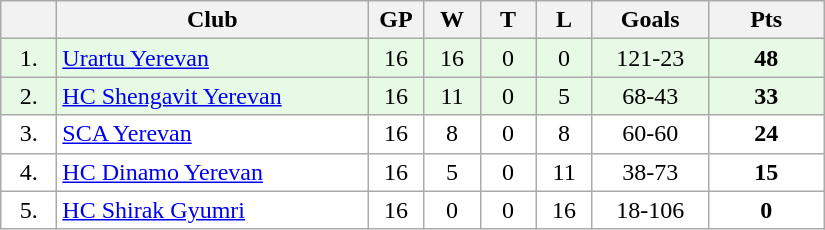<table class="wikitable">
<tr>
<th width="30"></th>
<th width="200">Club</th>
<th width="30">GP</th>
<th width="30">W</th>
<th width="30">T</th>
<th width="30">L</th>
<th width="70">Goals</th>
<th width="70">Pts</th>
</tr>
<tr bgcolor="#e6fae6" align="center">
<td>1.</td>
<td align="left"><a href='#'>Urartu Yerevan</a></td>
<td>16</td>
<td>16</td>
<td>0</td>
<td>0</td>
<td>121-23</td>
<td><strong>48</strong></td>
</tr>
<tr bgcolor="#e6fae6" align="center">
<td>2.</td>
<td align="left"><a href='#'>HC Shengavit Yerevan</a></td>
<td>16</td>
<td>11</td>
<td>0</td>
<td>5</td>
<td>68-43</td>
<td><strong>33</strong></td>
</tr>
<tr bgcolor="#FFFFFF" align="center">
<td>3.</td>
<td align="left"><a href='#'>SCA Yerevan</a></td>
<td>16</td>
<td>8</td>
<td>0</td>
<td>8</td>
<td>60-60</td>
<td><strong>24</strong></td>
</tr>
<tr bgcolor="#FFFFFF" align="center">
<td>4.</td>
<td align="left"><a href='#'>HC Dinamo Yerevan</a></td>
<td>16</td>
<td>5</td>
<td>0</td>
<td>11</td>
<td>38-73</td>
<td><strong>15</strong></td>
</tr>
<tr bgcolor="#FFFFFF" align="center">
<td>5.</td>
<td align="left"><a href='#'>HC Shirak Gyumri</a></td>
<td>16</td>
<td>0</td>
<td>0</td>
<td>16</td>
<td>18-106</td>
<td><strong>0</strong></td>
</tr>
</table>
